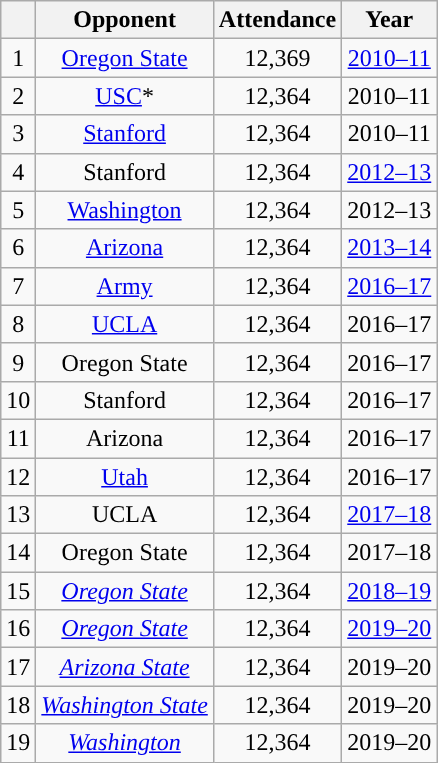<table class="wikitable sortable" style="text-align:center; font-size:100%; title:Top ten attendance">
<tr>
<th></th>
<th>Opponent</th>
<th>Attendance</th>
<th>Year</th>
</tr>
<tr>
<td>1</td>
<td><a href='#'>Oregon State</a></td>
<td>12,369</td>
<td><a href='#'>2010–11</a></td>
</tr>
<tr>
<td>2</td>
<td><a href='#'>USC</a>*</td>
<td>12,364</td>
<td>2010–11</td>
</tr>
<tr>
<td>3</td>
<td><a href='#'>Stanford</a></td>
<td>12,364</td>
<td>2010–11</td>
</tr>
<tr>
<td>4</td>
<td>Stanford</td>
<td>12,364</td>
<td><a href='#'>2012–13</a></td>
</tr>
<tr>
<td>5</td>
<td><a href='#'>Washington</a></td>
<td>12,364</td>
<td>2012–13</td>
</tr>
<tr>
<td>6</td>
<td><a href='#'>Arizona</a></td>
<td>12,364</td>
<td><a href='#'>2013–14</a></td>
</tr>
<tr>
<td>7</td>
<td><a href='#'>Army</a></td>
<td>12,364</td>
<td><a href='#'>2016–17</a></td>
</tr>
<tr>
<td>8</td>
<td><a href='#'>UCLA</a></td>
<td>12,364</td>
<td>2016–17</td>
</tr>
<tr>
<td>9</td>
<td>Oregon State</td>
<td>12,364</td>
<td>2016–17</td>
</tr>
<tr>
<td>10</td>
<td>Stanford</td>
<td>12,364</td>
<td>2016–17</td>
</tr>
<tr>
<td>11</td>
<td>Arizona</td>
<td>12,364</td>
<td>2016–17</td>
</tr>
<tr>
<td>12</td>
<td><a href='#'>Utah</a></td>
<td>12,364</td>
<td>2016–17</td>
</tr>
<tr>
<td>13</td>
<td>UCLA</td>
<td>12,364</td>
<td><a href='#'>2017–18</a></td>
</tr>
<tr>
<td>14</td>
<td>Oregon State</td>
<td>12,364</td>
<td>2017–18</td>
</tr>
<tr>
<td>15</td>
<td><em><a href='#'>Oregon State</a></em></td>
<td>12,364</td>
<td><a href='#'>2018–19</a></td>
</tr>
<tr>
<td>16</td>
<td><em><a href='#'>Oregon State</a></em></td>
<td>12,364</td>
<td><a href='#'>2019–20</a></td>
</tr>
<tr>
<td>17</td>
<td><em><a href='#'>Arizona State</a></em></td>
<td>12,364</td>
<td>2019–20</td>
</tr>
<tr>
<td>18</td>
<td><em><a href='#'>Washington State</a></em></td>
<td>12,364</td>
<td>2019–20</td>
</tr>
<tr>
<td>19</td>
<td><em><a href='#'>Washington</a></em></td>
<td>12,364</td>
<td>2019–20</td>
</tr>
</table>
